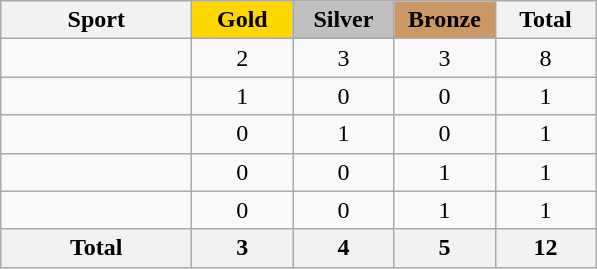<table class="wikitable" style="text-align:center">
<tr>
<th width=120>Sport</th>
<td style="background:gold" width=60><strong>Gold</strong></td>
<td style="background:silver" width=60><strong>Silver</strong></td>
<td style="background:#cc9966" width=60><strong>Bronze</strong></td>
<th width=60>Total</th>
</tr>
<tr>
<td style="text-align:left"></td>
<td>2</td>
<td>3</td>
<td>3</td>
<td>8</td>
</tr>
<tr>
<td style="text-align:left"></td>
<td>1</td>
<td>0</td>
<td>0</td>
<td>1</td>
</tr>
<tr>
<td style="text-align:left"></td>
<td>0</td>
<td>1</td>
<td>0</td>
<td>1</td>
</tr>
<tr>
<td style="text-align:left"></td>
<td>0</td>
<td>0</td>
<td>1</td>
<td>1</td>
</tr>
<tr>
<td style="text-align:left"></td>
<td>0</td>
<td>0</td>
<td>1</td>
<td>1</td>
</tr>
<tr>
<th>Total</th>
<th>3</th>
<th>4</th>
<th>5</th>
<th>12</th>
</tr>
</table>
